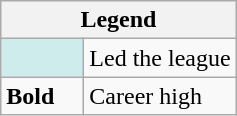<table class="wikitable mw-collapsible">
<tr>
<th colspan="2">Legend</th>
</tr>
<tr>
<td style="background:#cfecec; width:3em;"></td>
<td>Led the league</td>
</tr>
<tr>
<td><strong>Bold</strong></td>
<td>Career high</td>
</tr>
</table>
